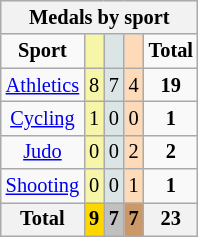<table class="wikitable" style="font-size:85%">
<tr style="background:#efefef;">
<th colspan=7><strong>Medals by sport</strong></th>
</tr>
<tr align=center>
<td><strong>Sport</strong></td>
<td bgcolor=#f7f6a8></td>
<td bgcolor=#dce5e5></td>
<td bgcolor=#ffdab9></td>
<td><strong>Total</strong></td>
</tr>
<tr align=center>
<td><a href='#'>Athletics</a></td>
<td style="background:#F7F6A8;">8</td>
<td style="background:#DCE5E5;">7</td>
<td style="background:#FFDAB9;">4</td>
<td><strong>19</strong></td>
</tr>
<tr align=center>
<td><a href='#'>Cycling</a></td>
<td style="background:#F7F6A8;">1</td>
<td style="background:#DCE5E5;">0</td>
<td style="background:#FFDAB9;">0</td>
<td><strong>1</strong></td>
</tr>
<tr align=center>
<td><a href='#'>Judo</a></td>
<td style="background:#F7F6A8;">0</td>
<td style="background:#DCE5E5;">0</td>
<td style="background:#FFDAB9;">2</td>
<td><strong>2</strong></td>
</tr>
<tr align=center>
<td><a href='#'>Shooting</a></td>
<td style="background:#F7F6A8;">0</td>
<td style="background:#DCE5E5;">0</td>
<td style="background:#FFDAB9;">1</td>
<td><strong>1</strong></td>
</tr>
<tr align=center>
<th><strong>Total</strong></th>
<th style="background:gold;"><strong>9</strong></th>
<th style="background:silver;"><strong>7</strong></th>
<th style="background:#c96;"><strong>7</strong></th>
<th><strong>23</strong></th>
</tr>
</table>
